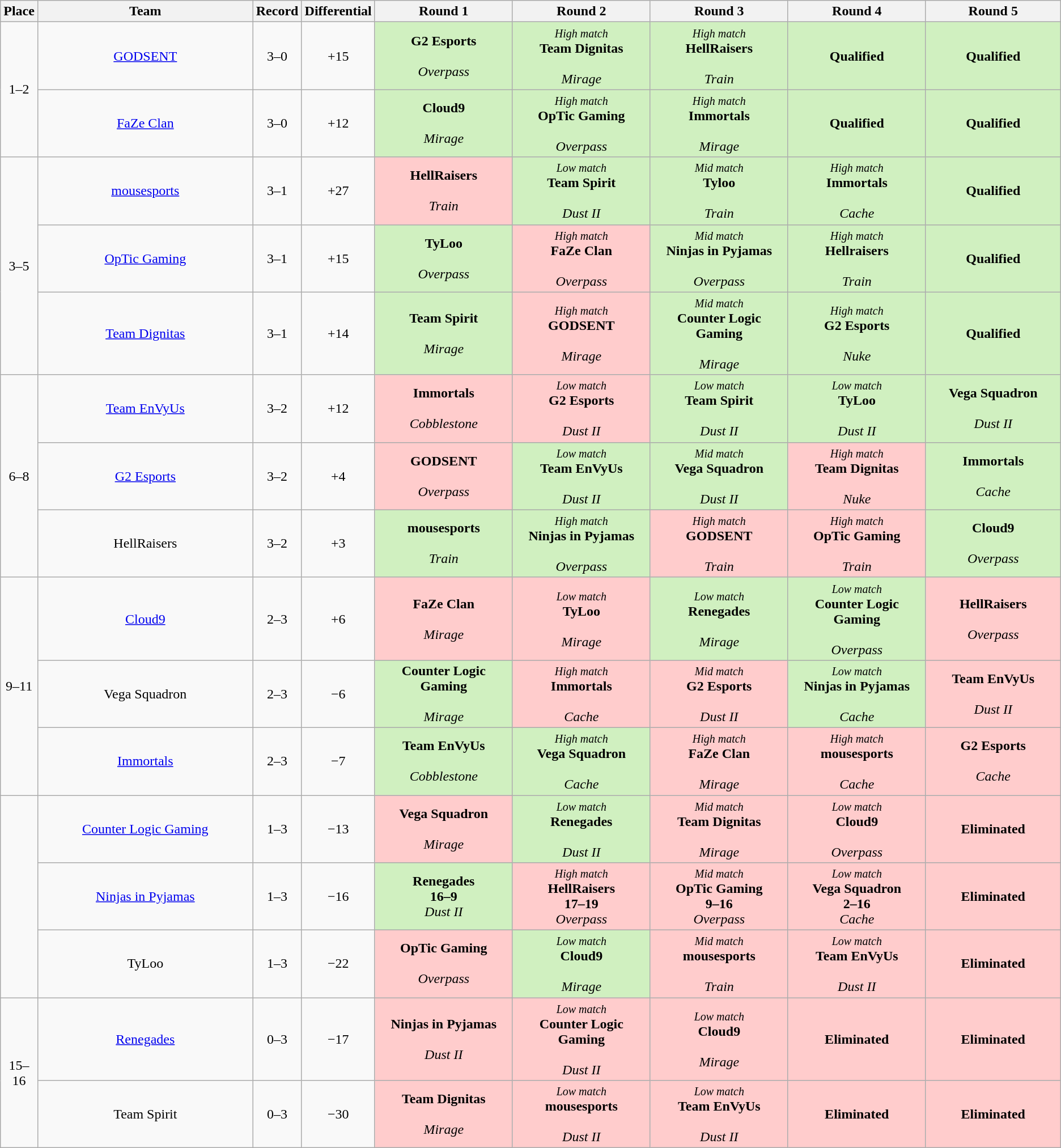<table class="wikitable" style="text-align: center;">
<tr>
<th width="20px">Place</th>
<th width="450px">Team</th>
<th width="50px">Record</th>
<th width="50px">Differential</th>
<th width="240px">Round 1</th>
<th width="240px">Round 2</th>
<th width="240px">Round 3</th>
<th width="240px">Round 4</th>
<th width="240px">Round 5</th>
</tr>
<tr>
<td rowspan="2">1–2</td>
<td><a href='#'>GODSENT</a></td>
<td>3–0</td>
<td>+15</td>
<td style="background: #D0F0C0;"><strong>G2 Esports<br></strong><br><em>Overpass</em></td>
<td style="background: #D0F0C0;"><small><em>High match</em></small><br><strong>Team Dignitas<br></strong><br><em>Mirage</em></td>
<td style="background: #D0F0C0;"><small><em>High match</em></small><br><strong>HellRaisers</strong><br><strong></strong><br><em>Train</em></td>
<td style="background: #D0F0C0;"><strong>Qualified</strong></td>
<td style="background: #D0F0C0;"><strong>Qualified</strong></td>
</tr>
<tr>
<td><a href='#'>FaZe Clan</a></td>
<td>3–0</td>
<td>+12</td>
<td style="background: #D0F0C0;"><strong>Cloud9<br></strong><br><em>Mirage</em></td>
<td style="background: #D0F0C0;"><small><em>High match</em></small><br><strong>OpTic Gaming<br></strong><br><em>Overpass</em></td>
<td style="background: #D0F0C0;"><small><em>High match</em></small><br><strong>Immortals<br></strong><br><em>Mirage</em></td>
<td style="background: #D0F0C0;"><strong>Qualified</strong></td>
<td style="background: #D0F0C0;"><strong>Qualified</strong></td>
</tr>
<tr>
<td rowspan="3">3–5</td>
<td><a href='#'>mousesports</a></td>
<td>3–1</td>
<td>+27</td>
<td style="background: #FFCCCC;"><strong>HellRaisers<br></strong><br><em>Train</em></td>
<td style="background: #D0F0C0;"><small><em>Low match</em></small><br><strong>Team Spirit</strong><br><strong></strong><br><em>Dust II</em></td>
<td style="background: #D0F0C0;"><small><em>Mid match</em></small><br><strong>Tyloo</strong><br><strong></strong><br><em>Train</em></td>
<td style="background: #D0F0C0;"><small><em>High match</em></small><br><strong>Immortals<br></strong><br><em>Cache</em></td>
<td style="background: #D0F0C0;"><strong>Qualified</strong></td>
</tr>
<tr>
<td><a href='#'>OpTic Gaming</a></td>
<td>3–1</td>
<td>+15</td>
<td style="background: #D0F0C0;"><strong>TyLoo<br></strong><br><em>Overpass</em></td>
<td style="background: #FFCCCC;"><small><em>High match</em></small><br><strong>FaZe Clan<br></strong><br><em>Overpass</em></td>
<td style="background: #D0F0C0;"><small><em>Mid match</em></small><br><strong>Ninjas in Pyjamas<br></strong><br><em>Overpass</em></td>
<td style="background: #D0F0C0;"><small><em>High match</em></small><br><strong>Hellraisers</strong><br><strong></strong><br><em>Train</em></td>
<td style="background: #D0F0C0;"><strong>Qualified</strong></td>
</tr>
<tr>
<td><a href='#'>Team Dignitas</a></td>
<td>3–1</td>
<td>+14</td>
<td style="background: #D0F0C0;"><strong>Team Spirit<br></strong><br><em>Mirage</em></td>
<td style="background: #FFCCCC;"><small><em>High match</em></small><br><strong>GODSENT<br></strong><br><em>Mirage</em></td>
<td style="background: #D0F0C0;"><small><em>Mid match</em></small><br><strong>Counter Logic Gaming<br></strong><br><em>Mirage</em></td>
<td style="background: #D0F0C0;"><small><em>High match</em></small><br><strong>G2 Esports<br></strong><br><em>Nuke</em></td>
<td style="background: #D0F0C0;"><strong>Qualified</strong></td>
</tr>
<tr>
<td rowspan="3">6–8</td>
<td><a href='#'>Team EnVyUs</a></td>
<td>3–2</td>
<td>+12</td>
<td style="background: #FFCCCC;"><strong>Immortals<br></strong><br><em>Cobblestone</em></td>
<td style="background: #FFCCCC;"><small><em>Low match</em></small><br><strong>G2 Esports<br></strong><br><em>Dust II</em></td>
<td style="background: #D0F0C0;"><small><em>Low match</em></small><br><strong>Team Spirit<br></strong><br><em>Dust II</em></td>
<td style="background: #D0F0C0;"><small><em>Low match</em></small><br><strong>TyLoo<br></strong><br><em>Dust II</em></td>
<td style="background: #D0F0C0;"><strong>Vega Squadron<br></strong><br><em>Dust II</em></td>
</tr>
<tr>
<td><a href='#'>G2 Esports</a></td>
<td>3–2</td>
<td>+4</td>
<td style="background: #FFCCCC;"><strong>GODSENT<br></strong><br><em>Overpass</em></td>
<td style="background: #D0F0C0;"><small><em>Low match</em></small><br><strong>Team EnVyUs<br></strong><br><em>Dust II</em></td>
<td style="background: #D0F0C0;"><small><em>Mid match</em></small><br><strong>Vega Squadron<br></strong><br><em>Dust II</em></td>
<td style="background: #FFCCCC;"><small><em>High match</em></small><br><strong>Team Dignitas<br></strong><br><em>Nuke</em></td>
<td style="background: #D0F0C0;"><strong>Immortals<br></strong><br><em>Cache</em></td>
</tr>
<tr>
<td>HellRaisers</td>
<td>3–2</td>
<td>+3</td>
<td style="background: #D0F0C0;"><strong>mousesports<br></strong><br><em>Train</em></td>
<td style="background: #D0F0C0;"><small><em>High match</em></small><br><strong>Ninjas in Pyjamas<br></strong><br><em>Overpass</em></td>
<td style="background: #FFCCCC;"><small><em>High match</em></small><br><strong>GODSENT</strong><br><strong></strong><br><em>Train</em></td>
<td style="background: #FFCCCC;"><small><em>High match</em></small><br><strong>OpTic Gaming</strong><br><strong></strong><br><em>Train</em></td>
<td style="background: #D0F0C0;"><strong>Cloud9<br></strong><br><em>Overpass</em></td>
</tr>
<tr>
<td rowspan="3">9–11</td>
<td><a href='#'>Cloud9</a></td>
<td>2–3</td>
<td>+6</td>
<td style="background: #FFCCCC;"><strong>FaZe Clan<br></strong><br><em>Mirage</em></td>
<td style="background: #FFCCCC;"><small><em>Low match</em></small><br><strong>TyLoo<br></strong><br><em>Mirage</em></td>
<td style="background: #D0F0C0;"><small><em>Low match</em></small><br><strong>Renegades</strong><br><strong></strong><br><em>Mirage</em></td>
<td style="background: #D0F0C0;"><small><em>Low match</em></small><br><strong>Counter Logic Gaming<br></strong><br><em>Overpass</em></td>
<td style="background: #FFCCCC;"><strong>HellRaisers<br></strong><br><em>Overpass</em></td>
</tr>
<tr>
<td>Vega Squadron</td>
<td>2–3</td>
<td>−6</td>
<td style="background: #D0F0C0;"><strong>Counter Logic Gaming<br></strong><br><em>Mirage</em></td>
<td style="background: #FFCCCC;"><small><em>High match</em></small><br><strong>Immortals<br></strong><br><em>Cache</em></td>
<td style="background: #FFCCCC;"><small><em>Mid match</em></small><br><strong>G2 Esports<br></strong><br><em>Dust II</em></td>
<td style="background: #D0F0C0;"><small><em>Low match</em></small><br><strong>Ninjas in Pyjamas<br></strong><br><em>Cache</em></td>
<td style="background: #FFCCCC;"><strong>Team EnVyUs<br></strong><br><em>Dust II</em></td>
</tr>
<tr>
<td><a href='#'>Immortals</a></td>
<td>2–3</td>
<td>−7</td>
<td style="background: #D0F0C0;"><strong>Team EnVyUs<br> </strong><br><em>Cobblestone</em></td>
<td style="background: #D0F0C0;"><small><em>High match</em></small><br><strong>Vega Squadron<br></strong><br><em>Cache</em></td>
<td style="background: #FFCCCC;"><small><em>High match</em></small><br><strong>FaZe Clan<br></strong><br><em>Mirage</em></td>
<td style="background: #FFCCCC;"><small><em>High match</em></small><br><strong>mousesports<br></strong><br><em>Cache</em></td>
<td style="background: #FFCCCC;"><strong>G2 Esports<br></strong><br><em>Cache</em></td>
</tr>
<tr>
<td rowspan="3"></td>
<td><a href='#'>Counter Logic Gaming</a></td>
<td>1–3</td>
<td>−13</td>
<td style="background: #FFCCCC;"><strong>Vega Squadron<br></strong><br><em>Mirage</em></td>
<td style="background: #D0F0C0;"><small><em>Low match</em></small><br><strong>Renegades</strong><br><strong></strong><br><em>Dust II</em></td>
<td style="background: #FFCCCC;"><small><em>Mid match</em></small><br><strong>Team Dignitas<br></strong><br><em>Mirage</em></td>
<td style="background: #FFCCCC;"><small><em>Low match</em></small><br><strong>Cloud9<br></strong><br><em>Overpass</em></td>
<td style="background: #FFCCCC;"><strong>Eliminated</strong></td>
</tr>
<tr>
<td><a href='#'>Ninjas in Pyjamas</a></td>
<td>1–3</td>
<td>−16</td>
<td style="background: #D0F0C0;"><strong>Renegades<br>16–9</strong><br><em>Dust II</em></td>
<td style="background: #FFCCCC;"><small><em>High match</em></small><br><strong>HellRaisers<br>17–19</strong><br><em>Overpass</em></td>
<td style="background: #FFCCCC;"><small><em>Mid match</em></small><br><strong>OpTic Gaming<br>9–16</strong><br><em>Overpass</em></td>
<td style="background: #FFCCCC;"><small><em>Low match</em></small><br><strong>Vega Squadron<br>2–16</strong><br><em>Cache</em></td>
<td style="background: #FFCCCC;"><strong>Eliminated</strong></td>
</tr>
<tr>
<td>TyLoo</td>
<td>1–3</td>
<td>−22</td>
<td style="background: #FFCCCC;"><strong>OpTic Gaming<br></strong><br><em>Overpass</em></td>
<td style="background: #D0F0C0;"><small><em>Low match</em></small><br><strong>Cloud9<br></strong><br><em>Mirage</em></td>
<td style="background: #FFCCCC;"><small><em>Mid match</em></small><br><strong>mousesports</strong><br><strong></strong><br><em>Train</em></td>
<td style="background: #FFCCCC;"><small><em>Low match</em></small><br><strong>Team EnVyUs<br></strong><br><em>Dust II</em></td>
<td style="background: #FFCCCC;"><strong>Eliminated</strong></td>
</tr>
<tr>
<td rowspan="2">15–16</td>
<td><a href='#'>Renegades</a></td>
<td>0–3</td>
<td>−17</td>
<td style="background: #FFCCCC;"><strong>Ninjas in Pyjamas<br></strong><br><em>Dust II</em></td>
<td style="background: #FFCCCC;"><small><em>Low match</em></small><br><strong>Counter Logic Gaming</strong><br><strong></strong><br><em>Dust II</em></td>
<td style="background: #FFCCCC;"><small><em>Low match</em></small><br><strong>Cloud9</strong><br><strong></strong><br><em>Mirage</em></td>
<td style="background: #FFCCCC;"><strong>Eliminated</strong></td>
<td style="background: #FFCCCC;"><strong>Eliminated</strong></td>
</tr>
<tr>
<td>Team Spirit</td>
<td>0–3</td>
<td>−30</td>
<td style="background: #FFCCCC;"><strong>Team Dignitas<br></strong><br><em>Mirage</em></td>
<td style="background: #FFCCCC;"><small><em>Low match</em></small><br><strong>mousesports<br></strong><br><em>Dust II</em></td>
<td style="background: #FFCCCC;"><small><em>Low match</em></small><br><strong>Team EnVyUs<br></strong><br><em>Dust II</em></td>
<td style="background: #FFCCCC;"><strong>Eliminated</strong></td>
<td style="background: #FFCCCC;"><strong>Eliminated</strong></td>
</tr>
</table>
